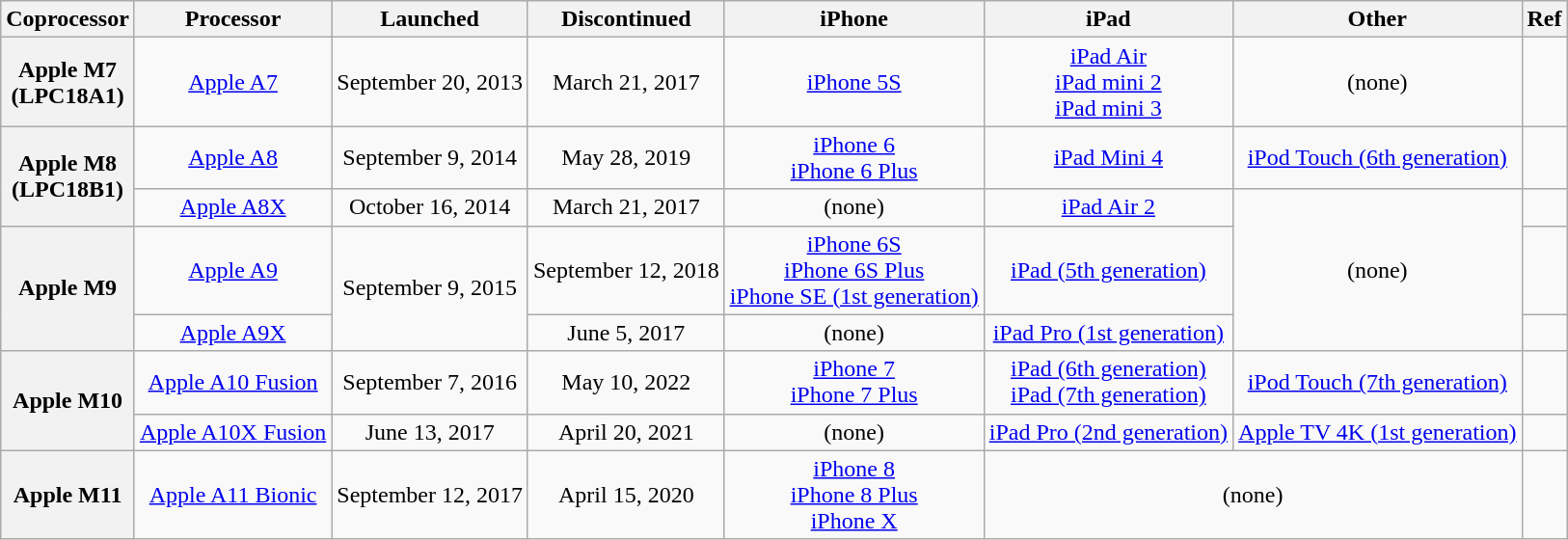<table class=wikitable style="text-align:center">
<tr>
<th>Coprocessor</th>
<th>Processor</th>
<th>Launched</th>
<th>Discontinued</th>
<th>iPhone</th>
<th>iPad</th>
<th>Other</th>
<th>Ref</th>
</tr>
<tr>
<th>Apple M7<br>(LPC18A1)</th>
<td><a href='#'>Apple A7</a></td>
<td>September 20, 2013</td>
<td>March 21, 2017</td>
<td><a href='#'>iPhone 5S</a></td>
<td><a href='#'>iPad Air</a><br><a href='#'>iPad mini 2</a><br><a href='#'>iPad mini 3</a></td>
<td>(none)</td>
<td></td>
</tr>
<tr>
<th rowspan="2">Apple M8<br>(LPC18B1)</th>
<td><a href='#'>Apple A8</a></td>
<td>September 9, 2014</td>
<td>May 28, 2019</td>
<td><a href='#'>iPhone 6</a><br><a href='#'>iPhone 6 Plus</a></td>
<td><a href='#'>iPad Mini 4</a></td>
<td><a href='#'>iPod Touch (6th generation)</a></td>
<td></td>
</tr>
<tr>
<td><a href='#'>Apple A8X</a></td>
<td>October 16, 2014</td>
<td>March 21, 2017</td>
<td>(none)</td>
<td><a href='#'>iPad Air 2</a></td>
<td rowspan="3">(none)</td>
<td></td>
</tr>
<tr>
<th rowspan="2">Apple M9</th>
<td><a href='#'>Apple A9</a></td>
<td rowspan="2">September 9, 2015</td>
<td>September 12, 2018</td>
<td><a href='#'>iPhone 6S</a><br><a href='#'>iPhone 6S Plus</a><br><a href='#'>iPhone SE (1st generation)</a></td>
<td><a href='#'>iPad (5th generation)</a></td>
<td></td>
</tr>
<tr>
<td><a href='#'>Apple A9X</a></td>
<td>June 5, 2017</td>
<td>(none)</td>
<td><a href='#'>iPad Pro (1st generation)</a></td>
<td></td>
</tr>
<tr>
<th rowspan="2">Apple M10</th>
<td><a href='#'>Apple A10 Fusion</a></td>
<td>September 7, 2016</td>
<td>May 10, 2022</td>
<td><a href='#'>iPhone 7</a><br><a href='#'>iPhone 7 Plus</a></td>
<td><a href='#'>iPad (6th generation)</a><br><a href='#'>iPad (7th generation)</a></td>
<td><a href='#'>iPod Touch (7th generation)</a></td>
<td></td>
</tr>
<tr>
<td><a href='#'>Apple A10X Fusion</a></td>
<td>June 13, 2017</td>
<td>April 20, 2021</td>
<td>(none)</td>
<td><a href='#'>iPad Pro (2nd generation)</a></td>
<td><a href='#'>Apple TV 4K (1st generation)</a></td>
<td></td>
</tr>
<tr>
<th>Apple M11</th>
<td><a href='#'>Apple A11 Bionic</a></td>
<td>September 12, 2017</td>
<td>April 15, 2020</td>
<td><a href='#'>iPhone 8</a><br><a href='#'>iPhone 8 Plus</a><br><a href='#'>iPhone X</a></td>
<td colspan="2">(none)</td>
<td></td>
</tr>
</table>
